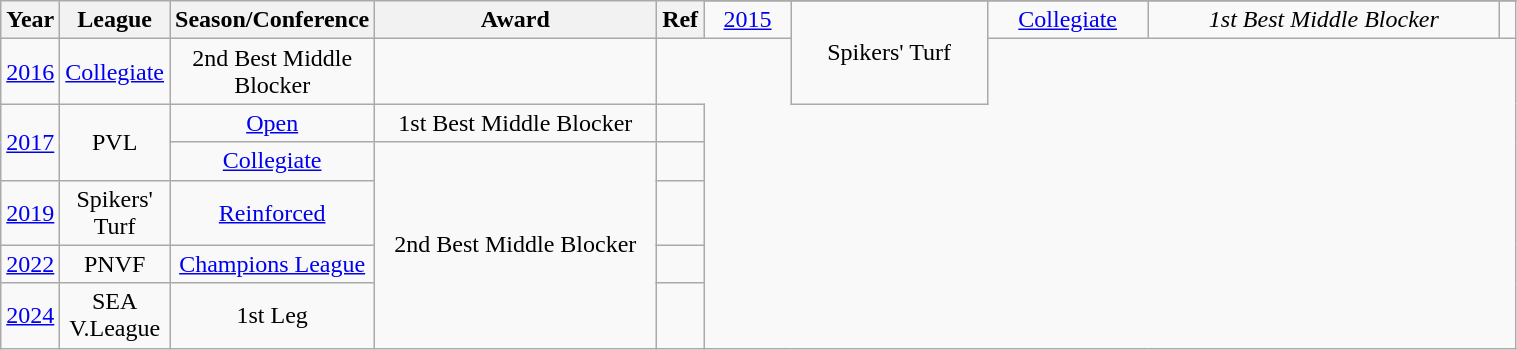<table class="wikitable sortable" style="text-align:center" width="80%">
<tr>
<th style="width:5px;" rowspan="2">Year</th>
<th style="width:25px;" rowspan="2">League</th>
<th style="width:100px;" rowspan="2">Season/Conference</th>
<th style="width:180px;" rowspan="2">Award</th>
<th style="width:25px;" rowspan="2">Ref</th>
</tr>
<tr align=center>
<td><a href='#'>2015</a></td>
<td rowspan=2>Spikers' Turf</td>
<td><a href='#'>Collegiate</a></td>
<td><em>1st Best Middle Blocker</em></td>
<td></td>
</tr>
<tr align=center>
<td><a href='#'>2016</a></td>
<td><a href='#'>Collegiate</a></td>
<td>2nd Best Middle Blocker</td>
<td></td>
</tr>
<tr align=center>
<td rowspan=2><a href='#'>2017</a></td>
<td rowspan=2>PVL</td>
<td><a href='#'>Open</a></td>
<td>1st Best Middle Blocker</td>
<td></td>
</tr>
<tr align=center>
<td><a href='#'>Collegiate</a></td>
<td rowspan=4>2nd Best Middle Blocker</td>
<td></td>
</tr>
<tr align=center>
<td><a href='#'>2019</a></td>
<td rowspan=1>Spikers' Turf</td>
<td><a href='#'>Reinforced</a></td>
<td></td>
</tr>
<tr>
<td rowspan=1><a href='#'>2022</a></td>
<td>PNVF</td>
<td rowspan=1><a href='#'>Champions League</a></td>
<td rowspan=1></td>
</tr>
<tr>
<td><a href='#'>2024</a></td>
<td>SEA V.League</td>
<td>1st Leg</td>
<td></td>
</tr>
</table>
